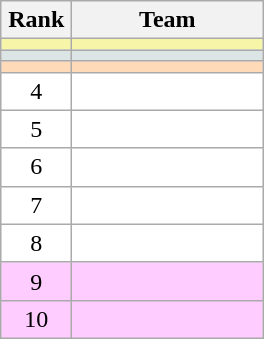<table class="wikitable">
<tr>
<th style="border-bottom:1px solid #AAAAAA" width=40>Rank</th>
<th style="border-bottom:1px solid #AAAAAA" width=120>Team</th>
</tr>
<tr bgcolor="#F7F6A8">
<td align="center"></td>
<td></td>
</tr>
<tr bgcolor="#DCE5E5">
<td align="center"></td>
<td></td>
</tr>
<tr bgcolor="#FFDAB9">
<td align="center"></td>
<td></td>
</tr>
<tr style="background:#ffffff;">
<td align="center">4</td>
<td></td>
</tr>
<tr style="background:#ffffff;">
<td align="center">5</td>
<td></td>
</tr>
<tr style="background:#ffffff;">
<td align="center">6</td>
<td></td>
</tr>
<tr style="background:#ffffff;">
<td align="center">7</td>
<td></td>
</tr>
<tr style="background:#ffffff;">
<td align="center">8</td>
<td></td>
</tr>
<tr style="background:#ffccff;">
<td align="center">9</td>
<td></td>
</tr>
<tr style="background:#ffccff;">
<td align="center">10</td>
<td></td>
</tr>
</table>
